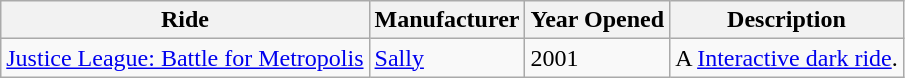<table class=wikitable>
<tr>
<th>Ride</th>
<th>Manufacturer</th>
<th>Year Opened</th>
<th>Description</th>
</tr>
<tr>
<td><a href='#'>Justice League: Battle for Metropolis</a></td>
<td><a href='#'>Sally</a></td>
<td>2001</td>
<td>A <a href='#'>Interactive dark ride</a>.</td>
</tr>
</table>
